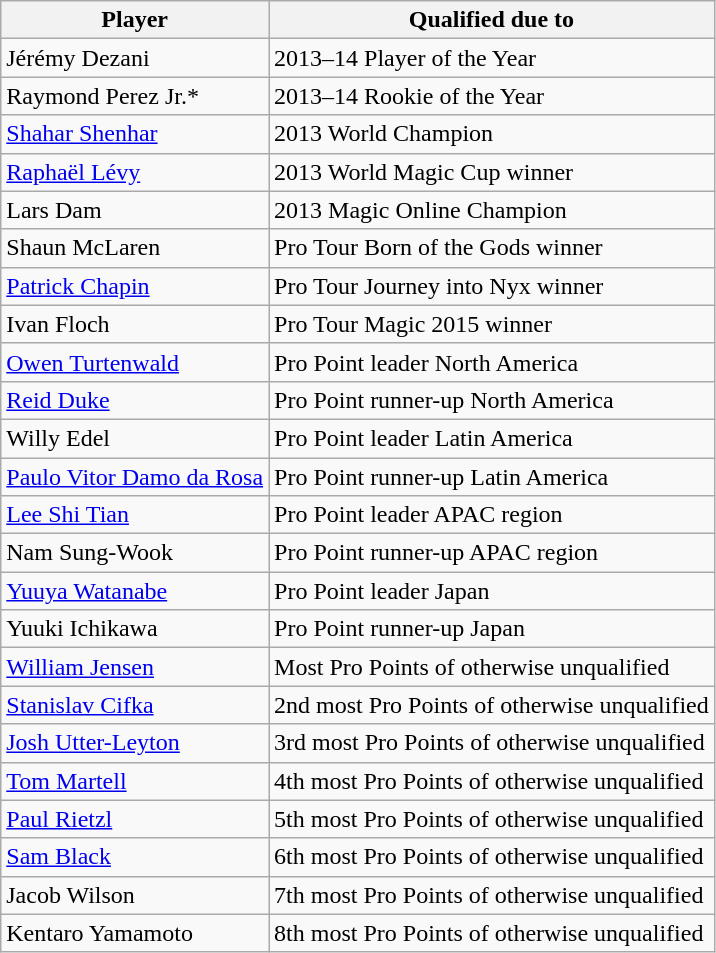<table class="wikitable">
<tr>
<th>Player</th>
<th>Qualified due to</th>
</tr>
<tr>
<td> Jérémy Dezani</td>
<td>2013–14 Player of the Year</td>
</tr>
<tr>
<td> Raymond Perez Jr.*</td>
<td>2013–14 Rookie of the Year</td>
</tr>
<tr>
<td> <a href='#'>Shahar Shenhar</a></td>
<td>2013 World Champion</td>
</tr>
<tr>
<td> <a href='#'>Raphaël Lévy</a></td>
<td>2013 World Magic Cup winner</td>
</tr>
<tr>
<td> Lars Dam</td>
<td>2013 Magic Online Champion</td>
</tr>
<tr>
<td> Shaun McLaren</td>
<td>Pro Tour Born of the Gods winner</td>
</tr>
<tr>
<td> <a href='#'>Patrick Chapin</a></td>
<td>Pro Tour Journey into Nyx winner</td>
</tr>
<tr>
<td> Ivan Floch</td>
<td>Pro Tour Magic 2015 winner</td>
</tr>
<tr>
<td> <a href='#'>Owen Turtenwald</a></td>
<td>Pro Point leader North America</td>
</tr>
<tr>
<td> <a href='#'>Reid Duke</a></td>
<td>Pro Point runner-up North America</td>
</tr>
<tr>
<td> Willy Edel</td>
<td>Pro Point leader Latin America</td>
</tr>
<tr>
<td> <a href='#'>Paulo Vitor Damo da Rosa</a></td>
<td>Pro Point runner-up Latin America</td>
</tr>
<tr>
<td> <a href='#'>Lee Shi Tian</a></td>
<td>Pro Point leader APAC region</td>
</tr>
<tr>
<td> Nam Sung-Wook</td>
<td>Pro Point runner-up APAC region</td>
</tr>
<tr>
<td> <a href='#'>Yuuya Watanabe</a></td>
<td>Pro Point leader Japan</td>
</tr>
<tr>
<td> Yuuki Ichikawa</td>
<td>Pro Point runner-up Japan</td>
</tr>
<tr>
<td> <a href='#'>William Jensen</a></td>
<td>Most Pro Points of otherwise unqualified</td>
</tr>
<tr>
<td> <a href='#'>Stanislav Cifka</a></td>
<td>2nd most Pro Points of otherwise unqualified</td>
</tr>
<tr>
<td> <a href='#'>Josh Utter-Leyton</a></td>
<td>3rd most Pro Points of otherwise unqualified</td>
</tr>
<tr>
<td> <a href='#'>Tom Martell</a></td>
<td>4th most Pro Points of otherwise unqualified</td>
</tr>
<tr>
<td> <a href='#'>Paul Rietzl</a></td>
<td>5th most Pro Points of otherwise unqualified</td>
</tr>
<tr>
<td> <a href='#'>Sam Black</a></td>
<td>6th most Pro Points of otherwise unqualified</td>
</tr>
<tr>
<td> Jacob Wilson</td>
<td>7th most Pro Points of otherwise unqualified</td>
</tr>
<tr>
<td> Kentaro Yamamoto</td>
<td>8th most Pro Points of otherwise unqualified</td>
</tr>
</table>
